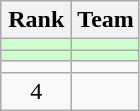<table class="wikitable" style="text-align:center">
<tr>
<th width=40>Rank</th>
<th>Team</th>
</tr>
<tr bgcolor=#ccffcc>
<td></td>
<td style="text-align:left"></td>
</tr>
<tr bgcolor=#ccffcc>
<td></td>
<td style="text-align:left"></td>
</tr>
<tr>
<td></td>
<td style="text-align:left"></td>
</tr>
<tr>
<td>4</td>
<td style="text-align:left"></td>
</tr>
</table>
